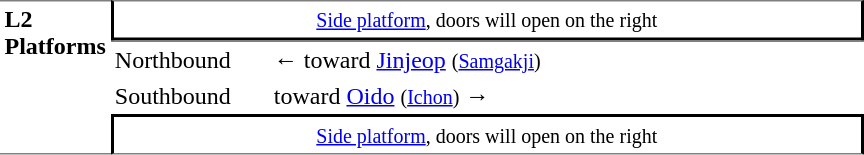<table table border=0 cellspacing=0 cellpadding=3>
<tr>
<td style="border-top:solid 1px gray;border-bottom:solid 1px gray;" width=50 rowspan=10 valign=top><strong>L2<br>Platforms</strong></td>
<td style="border-top:solid 1px gray;border-right:solid 2px black;border-left:solid 2px black;border-bottom:solid 2px black;text-align:center;" colspan=2><small><a href='#'>Side platform</a>, doors will open on the right</small></td>
</tr>
<tr>
<td style="border-bottom:solid 0px gray;border-top:solid 1px gray;" width=100>Northbound</td>
<td style="border-bottom:solid 0px gray;border-top:solid 1px gray;" width=390>←  toward <a href='#'>Jinjeop</a> <small>(<a href='#'>Samgakji</a>)</small></td>
</tr>
<tr>
<td>Southbound</td>
<td>  toward <a href='#'>Oido</a> <small>(<a href='#'>Ichon</a>)</small> →</td>
</tr>
<tr>
<td style="border-top:solid 2px black;border-right:solid 2px black;border-left:solid 2px black;border-bottom:solid 1px gray;text-align:center;" colspan=2><small><a href='#'>Side platform</a>, doors will open on the right</small></td>
</tr>
</table>
